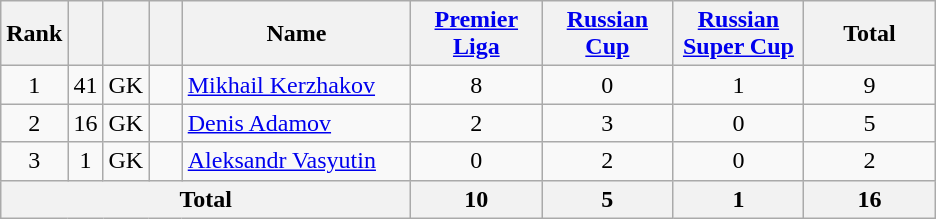<table class="wikitable" style="text-align:center;">
<tr>
<th style="width:15px;">Rank</th>
<th style="width:15px;"></th>
<th style="width:15px;"></th>
<th style="width:15px;"></th>
<th style="width:145px;">Name</th>
<th style="width:80px;"><a href='#'>Premier Liga</a></th>
<th style="width:80px;"><a href='#'>Russian Cup</a></th>
<th style="width:80px;"><a href='#'>Russian Super Cup</a></th>
<th style="width:80px;">Total</th>
</tr>
<tr>
<td>1</td>
<td>41</td>
<td>GK</td>
<td></td>
<td align="left"><a href='#'>Mikhail Kerzhakov</a></td>
<td>8</td>
<td>0</td>
<td>1</td>
<td>9</td>
</tr>
<tr>
<td>2</td>
<td>16</td>
<td>GK</td>
<td></td>
<td align="left"><a href='#'>Denis Adamov</a></td>
<td>2</td>
<td>3</td>
<td>0</td>
<td>5</td>
</tr>
<tr>
<td>3</td>
<td>1</td>
<td>GK</td>
<td></td>
<td align="left"><a href='#'>Aleksandr Vasyutin</a></td>
<td>0</td>
<td>2</td>
<td>0</td>
<td>2</td>
</tr>
<tr>
<th colspan="5">Total</th>
<th>10</th>
<th>5</th>
<th>1</th>
<th>16</th>
</tr>
</table>
